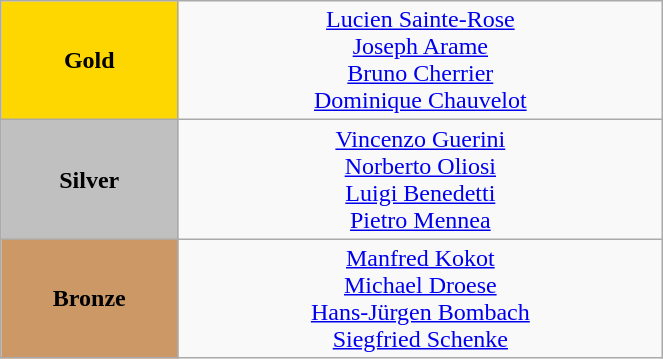<table class="wikitable" style="text-align:center; " width="35%">
<tr>
<td bgcolor="gold"><strong>Gold</strong></td>
<td><a href='#'>Lucien Sainte-Rose</a><br><a href='#'>Joseph Arame</a><br><a href='#'>Bruno Cherrier</a><br><a href='#'>Dominique Chauvelot</a><br><small><em></em></small></td>
</tr>
<tr>
<td bgcolor="silver"><strong>Silver</strong></td>
<td><a href='#'>Vincenzo Guerini</a><br><a href='#'>Norberto Oliosi</a><br><a href='#'>Luigi Benedetti</a><br><a href='#'>Pietro Mennea</a><br><small><em></em></small></td>
</tr>
<tr>
<td bgcolor="CC9966"><strong>Bronze</strong></td>
<td><a href='#'>Manfred Kokot</a><br><a href='#'>Michael Droese</a><br><a href='#'>Hans-Jürgen Bombach</a><br><a href='#'>Siegfried Schenke</a><br><small><em></em></small></td>
</tr>
</table>
